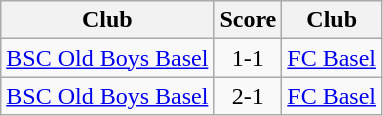<table class="wikitable" style="text-align: center;">
<tr>
<th>Club</th>
<th>Score</th>
<th>Club</th>
</tr>
<tr>
<td><a href='#'>BSC Old Boys Basel</a></td>
<td>1-1</td>
<td><a href='#'>FC Basel</a></td>
</tr>
<tr>
<td><a href='#'>BSC Old Boys Basel</a></td>
<td>2-1</td>
<td><a href='#'>FC Basel</a></td>
</tr>
</table>
